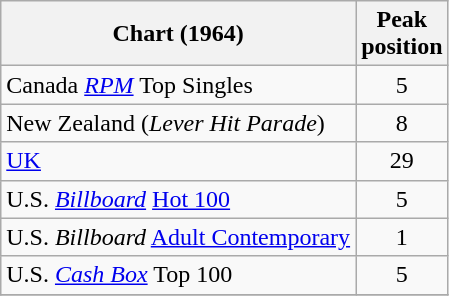<table class="wikitable sortable">
<tr>
<th>Chart (1964)</th>
<th>Peak<br>position</th>
</tr>
<tr>
<td>Canada <em><a href='#'>RPM</a></em> Top Singles</td>
<td style="text-align:center;">5</td>
</tr>
<tr>
<td>New Zealand (<em>Lever Hit Parade</em>)</td>
<td style="text-align:center;">8</td>
</tr>
<tr>
<td><a href='#'>UK</a></td>
<td style="text-align:center;">29</td>
</tr>
<tr>
<td>U.S. <em><a href='#'>Billboard</a></em> <a href='#'>Hot 100</a></td>
<td style="text-align:center;">5</td>
</tr>
<tr>
<td>U.S. <em>Billboard</em> <a href='#'>Adult Contemporary</a></td>
<td style="text-align:center;">1</td>
</tr>
<tr>
<td>U.S. <a href='#'><em>Cash Box</em></a> Top 100</td>
<td align="center">5</td>
</tr>
<tr>
</tr>
</table>
